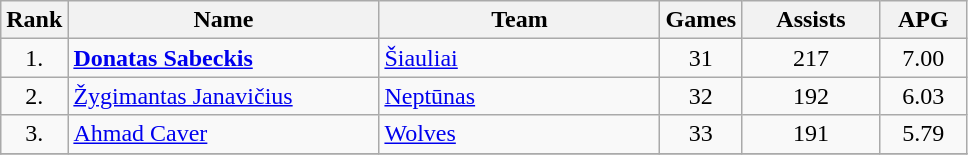<table class="wikitable" style="text-align: center;">
<tr>
<th>Rank</th>
<th width=200>Name</th>
<th width=180>Team</th>
<th>Games</th>
<th width=85>Assists</th>
<th width=50>APG</th>
</tr>
<tr>
<td>1.</td>
<td align="left"> <strong><a href='#'>Donatas Sabeckis</a></strong></td>
<td align="left"><a href='#'>Šiauliai</a></td>
<td>31</td>
<td>217</td>
<td>7.00</td>
</tr>
<tr>
<td>2.</td>
<td align="left"> <a href='#'>Žygimantas Janavičius</a></td>
<td align="left"><a href='#'>Neptūnas</a></td>
<td>32</td>
<td>192</td>
<td>6.03</td>
</tr>
<tr>
<td>3.</td>
<td align="left"> <a href='#'>Ahmad Caver</a></td>
<td align="left"><a href='#'>Wolves</a></td>
<td>33</td>
<td>191</td>
<td>5.79</td>
</tr>
<tr>
</tr>
</table>
